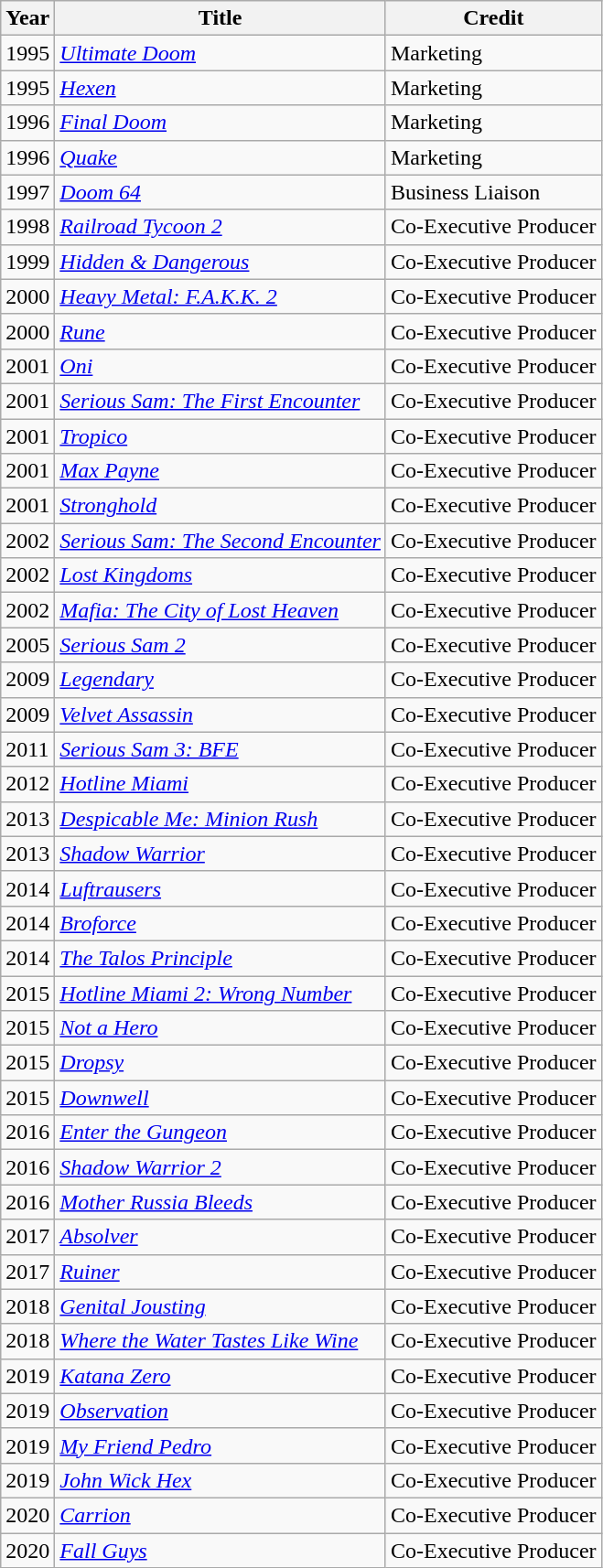<table class="wikitable">
<tr>
<th>Year</th>
<th>Title</th>
<th>Credit</th>
</tr>
<tr>
<td>1995</td>
<td><em><a href='#'>Ultimate Doom</a></em></td>
<td>Marketing</td>
</tr>
<tr>
<td>1995</td>
<td><a href='#'><em>Hexen</em></a></td>
<td>Marketing</td>
</tr>
<tr>
<td>1996</td>
<td><em><a href='#'>Final Doom</a></em></td>
<td>Marketing</td>
</tr>
<tr>
<td>1996</td>
<td><em><a href='#'>Quake</a></em></td>
<td>Marketing</td>
</tr>
<tr>
<td>1997</td>
<td><em><a href='#'>Doom 64</a></em></td>
<td>Business Liaison</td>
</tr>
<tr>
<td>1998</td>
<td><em><a href='#'>Railroad Tycoon 2</a></em></td>
<td>Co-Executive Producer</td>
</tr>
<tr>
<td>1999</td>
<td><em><a href='#'>Hidden & Dangerous</a></em></td>
<td>Co-Executive Producer</td>
</tr>
<tr>
<td>2000</td>
<td><em><a href='#'>Heavy Metal: F.A.K.K. 2</a></em></td>
<td>Co-Executive Producer</td>
</tr>
<tr>
<td>2000</td>
<td><em><a href='#'>Rune</a></em></td>
<td>Co-Executive Producer</td>
</tr>
<tr>
<td>2001</td>
<td><a href='#'><em>Oni</em></a></td>
<td>Co-Executive Producer</td>
</tr>
<tr>
<td>2001</td>
<td><em><a href='#'>Serious Sam: The First Encounter</a></em></td>
<td>Co-Executive Producer</td>
</tr>
<tr>
<td>2001</td>
<td><em><a href='#'>Tropico</a></em></td>
<td>Co-Executive Producer</td>
</tr>
<tr>
<td>2001</td>
<td><a href='#'><em>Max Payne</em></a></td>
<td>Co-Executive Producer</td>
</tr>
<tr>
<td>2001</td>
<td><em><a href='#'>Stronghold</a></em></td>
<td>Co-Executive Producer</td>
</tr>
<tr>
<td>2002</td>
<td><em><a href='#'>Serious Sam: The Second Encounter</a></em></td>
<td>Co-Executive Producer</td>
</tr>
<tr>
<td>2002</td>
<td><em><a href='#'>Lost Kingdoms</a></em></td>
<td>Co-Executive Producer</td>
</tr>
<tr>
<td>2002</td>
<td><em><a href='#'>Mafia: The City of Lost Heaven</a></em></td>
<td>Co-Executive Producer</td>
</tr>
<tr>
<td>2005</td>
<td><em><a href='#'>Serious Sam 2</a></em></td>
<td>Co-Executive Producer</td>
</tr>
<tr>
<td>2009</td>
<td><a href='#'><em>Legendary</em></a></td>
<td>Co-Executive Producer</td>
</tr>
<tr>
<td>2009</td>
<td><em><a href='#'>Velvet Assassin</a></em></td>
<td>Co-Executive Producer</td>
</tr>
<tr>
<td>2011</td>
<td><em><a href='#'>Serious Sam 3: BFE</a></em></td>
<td>Co-Executive Producer</td>
</tr>
<tr>
<td>2012</td>
<td><em><a href='#'>Hotline Miami</a></em></td>
<td>Co-Executive Producer</td>
</tr>
<tr>
<td>2013</td>
<td><em><a href='#'>Despicable Me: Minion Rush</a></em></td>
<td>Co-Executive Producer</td>
</tr>
<tr>
<td>2013</td>
<td><a href='#'><em>Shadow Warrior</em></a></td>
<td>Co-Executive Producer</td>
</tr>
<tr>
<td>2014</td>
<td><em><a href='#'>Luftrausers</a></em></td>
<td>Co-Executive Producer</td>
</tr>
<tr>
<td>2014</td>
<td><em><a href='#'>Broforce</a></em></td>
<td>Co-Executive Producer</td>
</tr>
<tr>
<td>2014</td>
<td><em><a href='#'>The Talos Principle</a></em></td>
<td>Co-Executive Producer</td>
</tr>
<tr>
<td>2015</td>
<td><em><a href='#'>Hotline Miami 2: Wrong Number</a></em></td>
<td>Co-Executive Producer</td>
</tr>
<tr>
<td>2015</td>
<td><em><a href='#'>Not a Hero</a></em></td>
<td>Co-Executive Producer</td>
</tr>
<tr>
<td>2015</td>
<td><em><a href='#'>Dropsy</a></em></td>
<td>Co-Executive Producer</td>
</tr>
<tr>
<td>2015</td>
<td><em><a href='#'>Downwell</a></em></td>
<td>Co-Executive Producer</td>
</tr>
<tr>
<td>2016</td>
<td><em><a href='#'>Enter the Gungeon</a></em></td>
<td>Co-Executive Producer</td>
</tr>
<tr>
<td>2016</td>
<td><em><a href='#'>Shadow Warrior 2</a></em></td>
<td>Co-Executive Producer</td>
</tr>
<tr>
<td>2016</td>
<td><em><a href='#'>Mother Russia Bleeds</a></em></td>
<td>Co-Executive Producer</td>
</tr>
<tr>
<td>2017</td>
<td><em><a href='#'>Absolver</a></em></td>
<td>Co-Executive Producer</td>
</tr>
<tr>
<td>2017</td>
<td><em><a href='#'>Ruiner</a></em></td>
<td>Co-Executive Producer</td>
</tr>
<tr>
<td>2018</td>
<td><em><a href='#'>Genital Jousting</a></em></td>
<td>Co-Executive Producer</td>
</tr>
<tr>
<td>2018</td>
<td><em><a href='#'>Where the Water Tastes Like Wine</a></em></td>
<td>Co-Executive Producer</td>
</tr>
<tr>
<td>2019</td>
<td><em><a href='#'>Katana Zero</a></em></td>
<td>Co-Executive Producer</td>
</tr>
<tr>
<td>2019</td>
<td><em><a href='#'>Observation</a></em></td>
<td>Co-Executive Producer</td>
</tr>
<tr>
<td>2019</td>
<td><em><a href='#'>My Friend Pedro</a></em></td>
<td>Co-Executive Producer</td>
</tr>
<tr>
<td>2019</td>
<td><em><a href='#'>John Wick Hex</a></em></td>
<td>Co-Executive Producer</td>
</tr>
<tr>
<td>2020</td>
<td><em><a href='#'>Carrion</a></em></td>
<td>Co-Executive Producer</td>
</tr>
<tr>
<td>2020</td>
<td><em><a href='#'>Fall Guys</a></em></td>
<td>Co-Executive Producer</td>
</tr>
</table>
